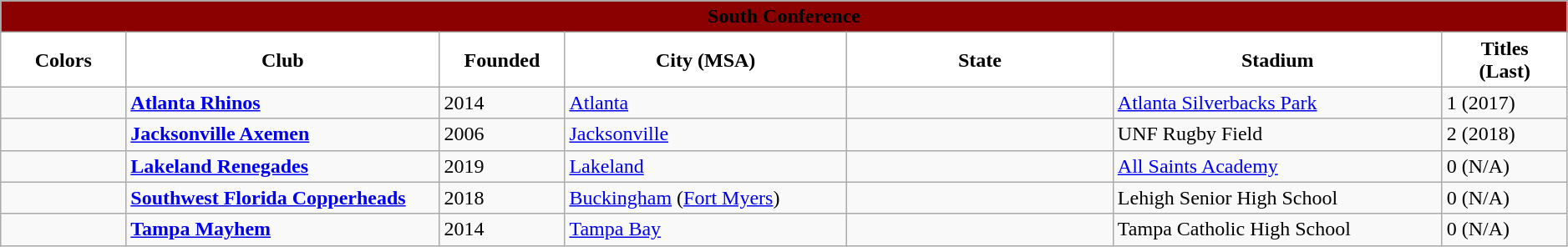<table class="wikitable" style="width: 99%">
<tr>
</tr>
<tr>
<td bgcolor=darkred align="center" colspan="7"><strong><span>South Conference</span></strong></td>
</tr>
<tr>
<th style="background:white; width:8%">Colors</th>
<th style="background:white; width:20%">Club</th>
<th style="background:white; width:8%">Founded</th>
<th style="background:white; width:18%">City (MSA)</th>
<th style="background:white; width:17%">State</th>
<th style="background:white; width:21%">Stadium</th>
<th style="background:white; width:8%">Titles<br>(Last)</th>
</tr>
<tr>
<td></td>
<td><strong><a href='#'>Atlanta Rhinos</a></strong></td>
<td>2014</td>
<td><a href='#'>Atlanta</a></td>
<td></td>
<td><a href='#'>Atlanta Silverbacks Park</a></td>
<td>1 (2017)</td>
</tr>
<tr>
<td></td>
<td><strong><a href='#'>Jacksonville Axemen</a></strong></td>
<td>2006</td>
<td><a href='#'>Jacksonville</a></td>
<td></td>
<td>UNF Rugby Field</td>
<td>2 (2018)</td>
</tr>
<tr>
<td></td>
<td><strong><a href='#'>Lakeland Renegades</a></strong></td>
<td>2019</td>
<td><a href='#'>Lakeland</a></td>
<td></td>
<td><a href='#'>All Saints Academy</a></td>
<td>0 (N/A)</td>
</tr>
<tr>
<td></td>
<td><strong><a href='#'>Southwest Florida Copperheads</a></strong></td>
<td>2018</td>
<td><a href='#'>Buckingham</a> (<a href='#'>Fort Myers</a>)</td>
<td></td>
<td>Lehigh Senior High School</td>
<td>0 (N/A)</td>
</tr>
<tr>
<td></td>
<td><strong><a href='#'>Tampa Mayhem</a></strong></td>
<td>2014</td>
<td><a href='#'>Tampa Bay</a></td>
<td></td>
<td>Tampa Catholic High School</td>
<td>0 (N/A)</td>
</tr>
</table>
